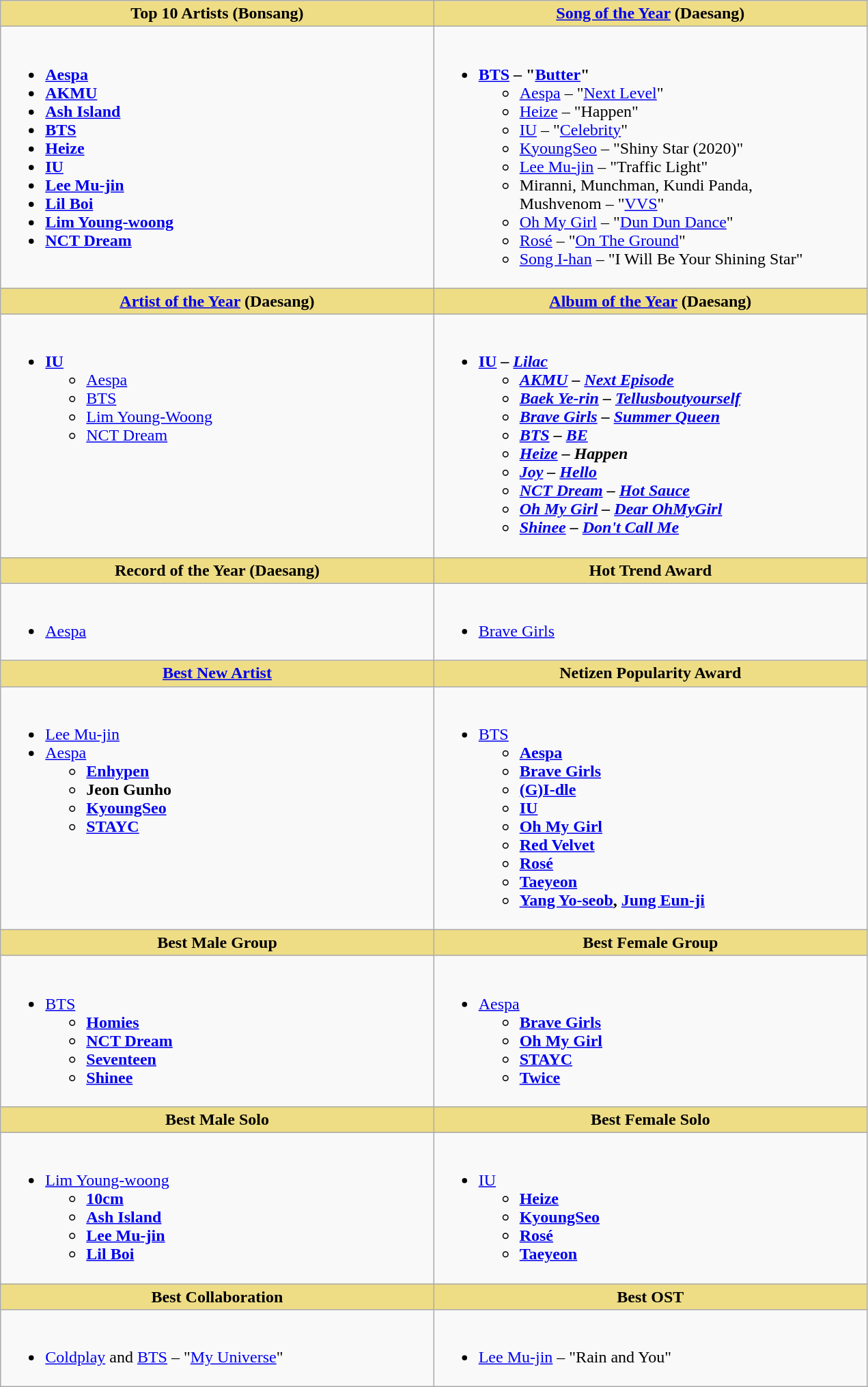<table class="wikitable" style="width:67%">
<tr>
<th scope="col" style="background:#EEDD85; width:50%">Top 10 Artists (Bonsang)</th>
<th scope="col" style="background:#EEDD85; width:50%"><a href='#'>Song of the Year</a> (Daesang)</th>
</tr>
<tr>
<td style="vertical-align:top"><br><ul><li><strong><a href='#'>Aespa</a></strong></li><li><strong><a href='#'>AKMU</a></strong></li><li><strong><a href='#'>Ash Island</a></strong></li><li><strong><a href='#'>BTS</a></strong></li><li><strong><a href='#'>Heize</a></strong></li><li><strong><a href='#'>IU</a></strong></li><li><strong><a href='#'>Lee Mu-jin</a></strong></li><li><strong><a href='#'>Lil Boi</a></strong></li><li><strong><a href='#'>Lim Young-woong</a></strong></li><li><strong><a href='#'>NCT Dream</a></strong></li></ul></td>
<td style="vertical-align:top"><br><ul><li><strong><a href='#'>BTS</a> – "<a href='#'>Butter</a>"</strong><ul><li><a href='#'>Aespa</a> – "<a href='#'>Next Level</a>"</li><li><a href='#'>Heize</a> – "Happen"</li><li><a href='#'>IU</a> – "<a href='#'>Celebrity</a>"</li><li><a href='#'>KyoungSeo</a> – "Shiny Star (2020)"</li><li><a href='#'>Lee Mu-jin</a> – "Traffic Light"</li><li>Miranni, Munchman, Kundi Panda,<br>Mushvenom – "<a href='#'>VVS</a>"</li><li><a href='#'>Oh My Girl</a> – "<a href='#'>Dun Dun Dance</a>"</li><li><a href='#'>Rosé</a> – "<a href='#'>On The Ground</a>"</li><li><a href='#'>Song I-han</a> – "I Will Be Your Shining Star"</li></ul></li></ul></td>
</tr>
<tr>
<th scope="col" style="background:#EEDD85; width:50%"><a href='#'>Artist of the Year</a> (Daesang)</th>
<th scope="col" style="background:#EEDD85; width:50%"><a href='#'>Album of the Year</a> (Daesang)</th>
</tr>
<tr>
<td style="vertical-align:top"><br><ul><li><strong><a href='#'>IU</a></strong><ul><li><a href='#'>Aespa</a></li><li><a href='#'>BTS</a></li><li><a href='#'>Lim Young-Woong</a></li><li><a href='#'>NCT Dream</a></li></ul></li></ul></td>
<td style="vertical-align:top"><br><ul><li><strong><a href='#'>IU</a> – <em><a href='#'>Lilac</a><strong><em><ul><li><a href='#'>AKMU</a> – <a href='#'></em>Next Episode<em></a></li><li><a href='#'>Baek Ye-rin</a> – </em><a href='#'>Tellusboutyourself</a><em></li><li><a href='#'>Brave Girls</a> – </em><a href='#'>Summer Queen</a><em></li><li><a href='#'>BTS</a> – </em><a href='#'>BE</a><em></li><li><a href='#'>Heize</a> – </em>Happen<em></li><li><a href='#'>Joy</a> – <a href='#'></em>Hello<em></a></li><li><a href='#'>NCT Dream</a> – </em><a href='#'>Hot Sauce</a><em></li><li><a href='#'>Oh My Girl</a> – </em><a href='#'>Dear OhMyGirl</a><em></li><li><a href='#'>Shinee</a> – <a href='#'></em>Don't Call Me<em></a></li></ul></li></ul></td>
</tr>
<tr>
<th scope="col" style="background:#EEDD85; width:50%">Record of the Year (Daesang)</th>
<th scope="col" style="background:#EEDD85; width:50%">Hot Trend Award</th>
</tr>
<tr>
<td style="vertical-align:top"><br><ul><li></strong><a href='#'>Aespa</a><strong></li></ul></td>
<td valign="top"><br><ul><li></strong><a href='#'>Brave Girls</a><strong></li></ul></td>
</tr>
<tr>
<th scope="col" style="background:#EEDD85; width:50%"><a href='#'>Best New Artist</a></th>
<th scope="col" style="background:#EEDD85; width:50%">Netizen Popularity Award</th>
</tr>
<tr>
<td style="vertical-align:top"><br><ul><li></strong><a href='#'>Lee Mu-jin</a><strong></li><li></strong><a href='#'>Aespa</a><strong><ul><li><a href='#'>Enhypen</a></li><li>Jeon Gunho</li><li><a href='#'>KyoungSeo</a></li><li><a href='#'>STAYC</a></li></ul></li></ul></td>
<td style="vertical-align:top"><br><ul><li></strong><a href='#'>BTS</a><strong><ul><li><a href='#'>Aespa</a></li><li><a href='#'>Brave Girls</a></li><li><a href='#'>(G)I-dle</a></li><li><a href='#'>IU</a></li><li><a href='#'>Oh My Girl</a></li><li><a href='#'>Red Velvet</a></li><li><a href='#'>Rosé</a></li><li><a href='#'>Taeyeon</a></li><li><a href='#'>Yang Yo-seob</a>, <a href='#'>Jung Eun-ji</a></li></ul></li></ul></td>
</tr>
<tr>
<th scope="col" style="background:#EEDD85; width:50%">Best Male Group</th>
<th scope="col" style="background:#EEDD85; width:50%">Best Female Group</th>
</tr>
<tr>
<td style="vertical-align:top"><br><ul><li></strong><a href='#'>BTS</a><strong><ul><li><a href='#'>Homies</a></li><li><a href='#'>NCT Dream</a></li><li><a href='#'>Seventeen</a></li><li><a href='#'>Shinee</a></li></ul></li></ul></td>
<td style="vertical-align:top"><br><ul><li></strong><a href='#'>Aespa</a><strong><ul><li><a href='#'>Brave Girls</a></li><li><a href='#'>Oh My Girl</a></li><li><a href='#'>STAYC</a></li><li><a href='#'>Twice</a></li></ul></li></ul></td>
</tr>
<tr>
<th scope="col" style="background:#EEDD85; width:50%">Best Male Solo</th>
<th scope="col" style="background:#EEDD85; width:50%">Best Female Solo</th>
</tr>
<tr>
<td style="vertical-align:top"><br><ul><li></strong><a href='#'>Lim Young-woong</a><strong><ul><li><a href='#'>10cm</a></li><li><a href='#'>Ash Island</a></li><li><a href='#'>Lee Mu-jin</a></li><li><a href='#'>Lil Boi</a></li></ul></li></ul></td>
<td style="vertical-align:top"><br><ul><li></strong><a href='#'>IU</a><strong><ul><li><a href='#'>Heize</a></li><li><a href='#'>KyoungSeo</a></li><li><a href='#'>Rosé</a></li><li><a href='#'>Taeyeon</a></li></ul></li></ul></td>
</tr>
<tr>
<th scope="col" style="background:#EEDD85; width:50%">Best Collaboration</th>
<th scope="col" style="background:#EEDD85; width:50%">Best OST</th>
</tr>
<tr>
<td style="vertical-align:top"><br><ul><li></strong><a href='#'>Coldplay</a> and <a href='#'>BTS</a> – "<a href='#'>My Universe</a>"<strong></li></ul></td>
<td valign="top"><br><ul><li></strong><a href='#'>Lee Mu-jin</a> – "Rain and You"<strong></li></ul></td>
</tr>
</table>
